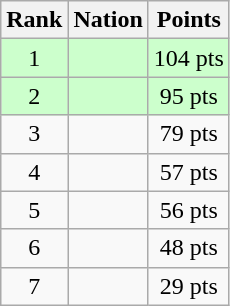<table class="wikitable sortable" style="text-align:center">
<tr>
<th>Rank</th>
<th>Nation</th>
<th>Points</th>
</tr>
<tr style="background-color:#ccffcc">
<td>1</td>
<td align=left></td>
<td>104 pts</td>
</tr>
<tr style="background-color:#ccffcc">
<td>2</td>
<td align=left></td>
<td>95 pts</td>
</tr>
<tr>
<td>3</td>
<td align=left></td>
<td>79 pts</td>
</tr>
<tr>
<td>4</td>
<td align=left></td>
<td>57 pts</td>
</tr>
<tr>
<td>5</td>
<td align=left></td>
<td>56 pts</td>
</tr>
<tr>
<td>6</td>
<td align=left></td>
<td>48 pts</td>
</tr>
<tr>
<td>7</td>
<td align=left></td>
<td>29 pts</td>
</tr>
</table>
